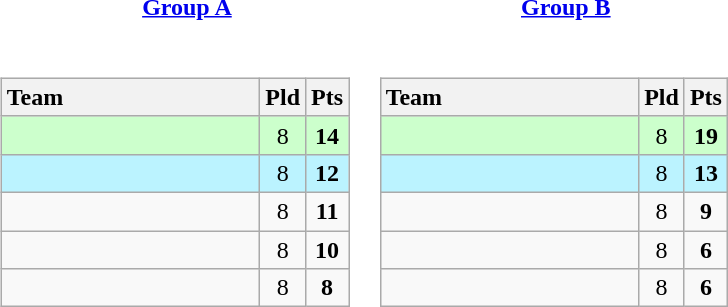<table>
<tr>
<th><a href='#'>Group A</a></th>
<th><a href='#'>Group B</a></th>
</tr>
<tr>
<td><br><table class="wikitable" style="text-align: center;">
<tr>
<th style="width:165px; text-align:left;">Team</th>
<th width=20>Pld</th>
<th width=20>Pts</th>
</tr>
<tr style="background:#CCFFCC;">
<td style="text-align:left;"></td>
<td>8</td>
<td><strong>14</strong></td>
</tr>
<tr style="background:#BBF3FF;">
<td style="text-align:left;"></td>
<td>8</td>
<td><strong>12</strong></td>
</tr>
<tr>
<td style="text-align:left;"></td>
<td>8</td>
<td><strong>11</strong></td>
</tr>
<tr>
<td style="text-align:left;"></td>
<td>8</td>
<td><strong>10</strong></td>
</tr>
<tr>
<td style="text-align:left;"></td>
<td>8</td>
<td><strong>8</strong></td>
</tr>
</table>
</td>
<td><br><table class="wikitable" style="text-align: center;">
<tr>
<th style="width:165px; text-align:left;">Team</th>
<th width=20>Pld</th>
<th width=20>Pts</th>
</tr>
<tr style="background:#CCFFCC;">
<td style="text-align:left;"></td>
<td>8</td>
<td><strong>19</strong></td>
</tr>
<tr style="background:#BBF3FF;">
<td style="text-align:left;"></td>
<td>8</td>
<td><strong>13</strong></td>
</tr>
<tr>
<td style="text-align:left;"></td>
<td>8</td>
<td><strong>9</strong></td>
</tr>
<tr>
<td style="text-align:left;"></td>
<td>8</td>
<td><strong>6</strong></td>
</tr>
<tr>
<td style="text-align:left;"></td>
<td>8</td>
<td><strong>6</strong></td>
</tr>
</table>
</td>
</tr>
</table>
